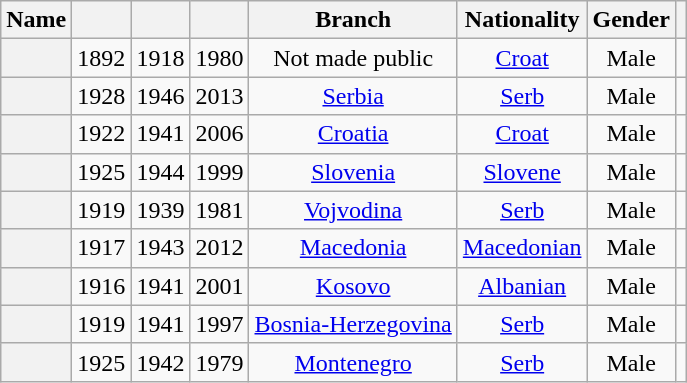<table class="wikitable sortable" style=text-align:center>
<tr>
<th scope="col">Name</th>
<th scope="col"></th>
<th scope="col"></th>
<th scope="col"></th>
<th scope="col">Branch</th>
<th scope="col">Nationality</th>
<th scope="col">Gender</th>
<th scope="col" class="unsortable"></th>
</tr>
<tr>
<th align="center" scope="row" style="font-weight:normal;"></th>
<td>1892</td>
<td>1918</td>
<td>1980</td>
<td>Not made public</td>
<td><a href='#'>Croat</a></td>
<td>Male</td>
<td></td>
</tr>
<tr>
<th align="center" scope="row" style="font-weight:normal;"></th>
<td>1928</td>
<td>1946</td>
<td>2013</td>
<td><a href='#'>Serbia</a></td>
<td><a href='#'>Serb</a></td>
<td>Male</td>
<td></td>
</tr>
<tr>
<th align="center" scope="row" style="font-weight:normal;"></th>
<td>1922</td>
<td>1941</td>
<td>2006</td>
<td><a href='#'>Croatia</a></td>
<td><a href='#'>Croat</a></td>
<td>Male</td>
<td></td>
</tr>
<tr>
<th align="center" scope="row" style="font-weight:normal;"></th>
<td>1925</td>
<td>1944</td>
<td>1999</td>
<td><a href='#'>Slovenia</a></td>
<td><a href='#'>Slovene</a></td>
<td>Male</td>
<td></td>
</tr>
<tr>
<th align="center" scope="row" style="font-weight:normal;"></th>
<td>1919</td>
<td>1939</td>
<td>1981</td>
<td><a href='#'>Vojvodina</a></td>
<td><a href='#'>Serb</a></td>
<td>Male</td>
<td></td>
</tr>
<tr>
<th align="center" scope="row" style="font-weight:normal;"></th>
<td>1917</td>
<td>1943</td>
<td>2012</td>
<td><a href='#'>Macedonia</a></td>
<td><a href='#'>Macedonian</a></td>
<td>Male</td>
<td></td>
</tr>
<tr>
<th align="center" scope="row" style="font-weight:normal;"></th>
<td>1916</td>
<td>1941</td>
<td>2001</td>
<td><a href='#'>Kosovo</a></td>
<td><a href='#'>Albanian</a></td>
<td>Male</td>
<td></td>
</tr>
<tr>
<th align="center" scope="row" style="font-weight:normal;"></th>
<td>1919</td>
<td>1941</td>
<td>1997</td>
<td><a href='#'>Bosnia-Herzegovina</a></td>
<td><a href='#'>Serb</a></td>
<td>Male</td>
<td></td>
</tr>
<tr>
<th align="center" scope="row" style="font-weight:normal;"></th>
<td>1925</td>
<td>1942</td>
<td>1979</td>
<td><a href='#'>Montenegro</a></td>
<td><a href='#'>Serb</a></td>
<td>Male</td>
<td></td>
</tr>
</table>
